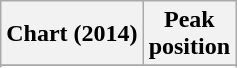<table class="wikitable">
<tr>
<th>Chart (2014)</th>
<th>Peak<br>position</th>
</tr>
<tr>
</tr>
<tr>
</tr>
<tr>
</tr>
<tr>
</tr>
<tr>
</tr>
</table>
